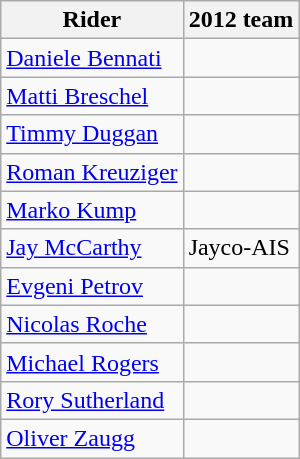<table class="wikitable">
<tr>
<th>Rider</th>
<th>2012 team</th>
</tr>
<tr>
<td><a href='#'>Daniele Bennati</a></td>
<td></td>
</tr>
<tr>
<td><a href='#'>Matti Breschel</a></td>
<td></td>
</tr>
<tr>
<td><a href='#'>Timmy Duggan</a></td>
<td></td>
</tr>
<tr>
<td><a href='#'>Roman Kreuziger</a></td>
<td></td>
</tr>
<tr>
<td><a href='#'>Marko Kump</a></td>
<td></td>
</tr>
<tr>
<td><a href='#'>Jay McCarthy</a></td>
<td>Jayco-AIS</td>
</tr>
<tr>
<td><a href='#'>Evgeni Petrov</a></td>
<td></td>
</tr>
<tr>
<td><a href='#'>Nicolas Roche</a></td>
<td></td>
</tr>
<tr>
<td><a href='#'>Michael Rogers</a></td>
<td></td>
</tr>
<tr>
<td><a href='#'>Rory Sutherland</a></td>
<td></td>
</tr>
<tr>
<td><a href='#'>Oliver Zaugg</a></td>
<td></td>
</tr>
</table>
